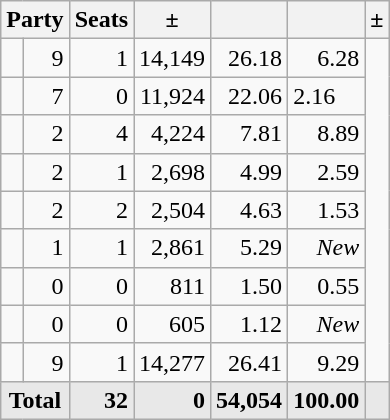<table class="wikitable" border="1">
<tr>
<th colspan="2" align="center">Party</th>
<th>Seats</th>
<th>±</th>
<th></th>
<th></th>
<th>±</th>
</tr>
<tr>
<td></td>
<td align="right">9</td>
<td align="right">1</td>
<td align="right">14,149</td>
<td align="right">26.18</td>
<td align="right">6.28</td>
</tr>
<tr>
<td></td>
<td align="right">7</td>
<td align="right">0</td>
<td align="right">11,924</td>
<td align="right">22.06</td>
<td align"right">2.16</td>
</tr>
<tr>
<td></td>
<td align="right">2</td>
<td align="right">4</td>
<td align="right">4,224</td>
<td align="right">7.81</td>
<td align="right">8.89</td>
</tr>
<tr>
<td></td>
<td align="right">2</td>
<td align="right">1</td>
<td align="right">2,698</td>
<td align="right">4.99</td>
<td align="right">2.59</td>
</tr>
<tr>
<td></td>
<td align="right">2</td>
<td align="right">2</td>
<td align="right">2,504</td>
<td align="right">4.63</td>
<td align="right">1.53</td>
</tr>
<tr>
<td></td>
<td align="right">1</td>
<td align="right">1</td>
<td align="right">2,861</td>
<td align="right">5.29</td>
<td align="right"><em>New</em></td>
</tr>
<tr>
<td></td>
<td align="right">0</td>
<td align="right">0</td>
<td align="right">811</td>
<td align="right">1.50</td>
<td align="right">0.55</td>
</tr>
<tr>
<td></td>
<td align="right">0</td>
<td align="right">0</td>
<td align="right">605</td>
<td align="right">1.12</td>
<td align="right"><em>New</em></td>
</tr>
<tr>
<td></td>
<td align="right">9</td>
<td align="right">1</td>
<td align="right">14,277</td>
<td align="right">26.41</td>
<td align="right">9.29</td>
</tr>
<tr style="font-weight:bold; background:rgb(232,232,232);">
<td colspan="2" align="center">Total</td>
<td align="right">32</td>
<td align="right">0</td>
<td align="right">54,054</td>
<td align="center">100.00</td>
<td align="right"></td>
</tr>
</table>
